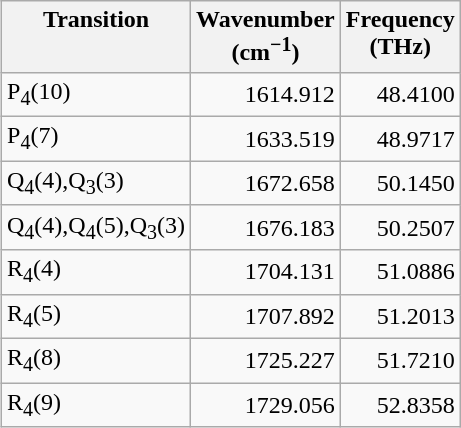<table align="right" class="wikitable">
<tr valign="top">
<th align="left">Transition</th>
<th align="right">Wavenumber<br>(cm<sup>−1</sup>)</th>
<th align="right">Frequency<br>(THz)</th>
</tr>
<tr>
<td>P<sub>4</sub>(10)</td>
<td align="right">1614.912</td>
<td align="right">48.4100</td>
</tr>
<tr>
<td>P<sub>4</sub>(7)</td>
<td align="right">1633.519</td>
<td align="right">48.9717</td>
</tr>
<tr>
<td>Q<sub>4</sub>(4),Q<sub>3</sub>(3)</td>
<td align="right">1672.658</td>
<td align="right">50.1450</td>
</tr>
<tr>
<td>Q<sub>4</sub>(4),Q<sub>4</sub>(5),Q<sub>3</sub>(3)</td>
<td align="right">1676.183</td>
<td align="right">50.2507</td>
</tr>
<tr>
<td>R<sub>4</sub>(4)</td>
<td align="right">1704.131</td>
<td align="right">51.0886</td>
</tr>
<tr>
<td>R<sub>4</sub>(5)</td>
<td align="right">1707.892</td>
<td align="right">51.2013</td>
</tr>
<tr>
<td>R<sub>4</sub>(8)</td>
<td align="right">1725.227</td>
<td align="right">51.7210</td>
</tr>
<tr>
<td>R<sub>4</sub>(9)</td>
<td align="right">1729.056</td>
<td align="right">52.8358</td>
</tr>
</table>
